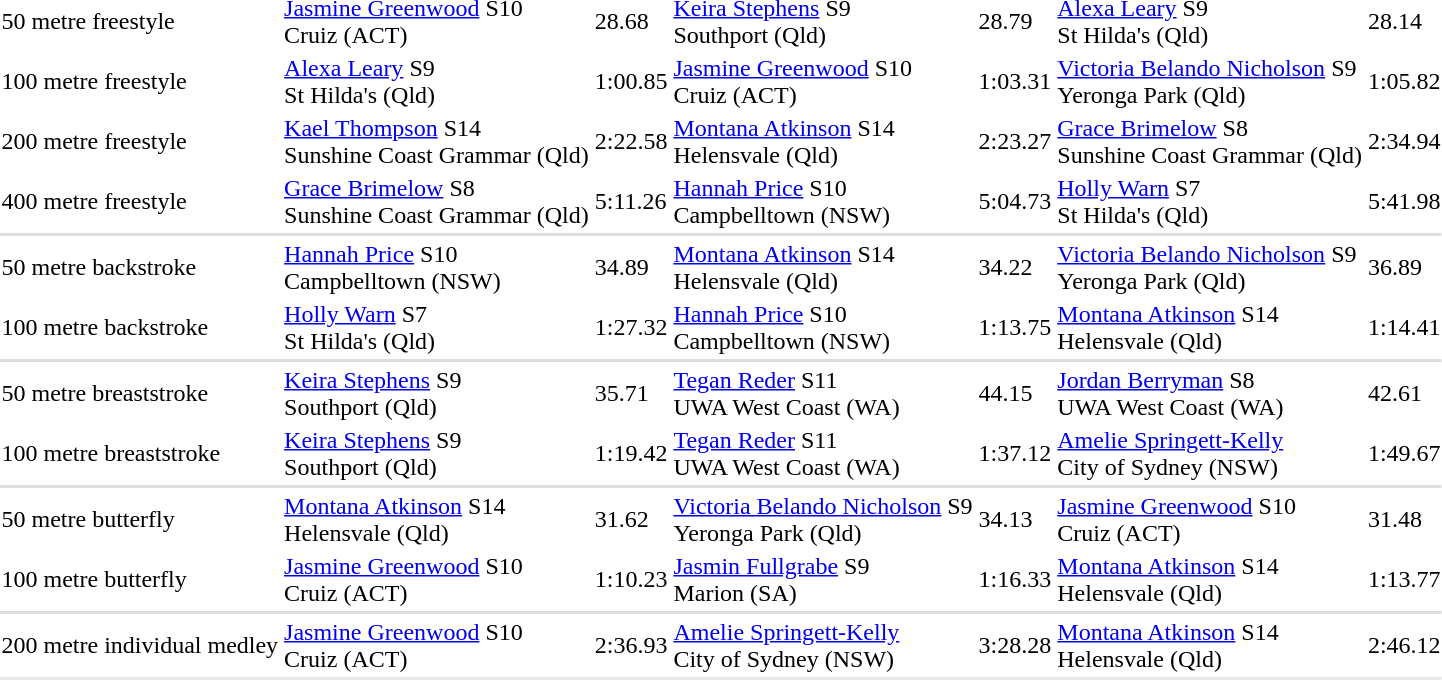<table>
<tr>
<td>50 metre freestyle</td>
<td><a href='#'>Jasmine Greenwood</a> S10 <br> Cruiz (ACT)</td>
<td>28.68</td>
<td><a href='#'>Keira Stephens</a> S9 <br> Southport (Qld)</td>
<td>28.79</td>
<td><a href='#'>Alexa Leary</a> S9 <br> St Hilda's (Qld)</td>
<td>28.14</td>
</tr>
<tr>
<td>100 metre freestyle</td>
<td><a href='#'>Alexa Leary</a> S9 <br> St Hilda's (Qld)</td>
<td>1:00.85</td>
<td><a href='#'>Jasmine Greenwood</a> S10 <br> Cruiz (ACT)</td>
<td>1:03.31</td>
<td><a href='#'>Victoria Belando Nicholson</a> S9 <br> Yeronga Park (Qld)</td>
<td>1:05.82</td>
</tr>
<tr>
<td>200 metre freestyle</td>
<td><a href='#'>Kael Thompson</a> S14 <br> Sunshine Coast Grammar (Qld)</td>
<td>2:22.58</td>
<td><a href='#'>Montana Atkinson</a> S14 <br> Helensvale (Qld)</td>
<td>2:23.27</td>
<td><a href='#'>Grace Brimelow</a> S8 <br> Sunshine Coast Grammar (Qld)</td>
<td>2:34.94</td>
</tr>
<tr>
<td>400 metre freestyle</td>
<td><a href='#'>Grace Brimelow</a> S8 <br> Sunshine Coast Grammar (Qld)</td>
<td>5:11.26</td>
<td><a href='#'>Hannah Price</a> S10 <br> Campbelltown (NSW)</td>
<td>5:04.73</td>
<td><a href='#'>Holly Warn</a> S7 <br> St Hilda's (Qld)</td>
<td>5:41.98</td>
</tr>
<tr bgcolor=#DDDDDD>
<td colspan=7></td>
</tr>
<tr>
<td>50 metre backstroke</td>
<td><a href='#'>Hannah Price</a> S10 <br> Campbelltown (NSW)</td>
<td>34.89</td>
<td><a href='#'>Montana Atkinson</a> S14 <br> Helensvale (Qld)</td>
<td>34.22</td>
<td><a href='#'>Victoria Belando Nicholson</a> S9 <br> Yeronga Park (Qld)</td>
<td>36.89</td>
</tr>
<tr>
<td>100 metre backstroke</td>
<td><a href='#'>Holly Warn</a> S7 <br> St Hilda's (Qld)</td>
<td>1:27.32</td>
<td><a href='#'>Hannah Price</a> S10 <br> Campbelltown (NSW)</td>
<td>1:13.75</td>
<td><a href='#'>Montana Atkinson</a> S14 <br> Helensvale (Qld)</td>
<td>1:14.41</td>
</tr>
<tr bgcolor=#DDDDDD>
<td colspan=7></td>
</tr>
<tr>
<td>50 metre breaststroke</td>
<td><a href='#'>Keira Stephens</a> S9 <br> Southport (Qld)</td>
<td>35.71</td>
<td><a href='#'>Tegan Reder</a> S11 <br> UWA West Coast (WA)</td>
<td>44.15</td>
<td><a href='#'>Jordan Berryman</a> S8 <br> UWA West Coast (WA)</td>
<td>42.61</td>
</tr>
<tr>
<td>100 metre breaststroke</td>
<td><a href='#'>Keira Stephens</a> S9 <br> Southport (Qld)</td>
<td>1:19.42</td>
<td><a href='#'>Tegan Reder</a> S11 <br> UWA West Coast (WA)</td>
<td>1:37.12</td>
<td><a href='#'>Amelie Springett-Kelly</a> <br> City of Sydney (NSW)</td>
<td>1:49.67</td>
</tr>
<tr bgcolor=#DDDDDD>
<td colspan=7></td>
</tr>
<tr>
<td>50 metre butterfly</td>
<td><a href='#'>Montana Atkinson</a> S14 <br> Helensvale (Qld)</td>
<td>31.62</td>
<td><a href='#'>Victoria Belando Nicholson</a> S9 <br> Yeronga Park (Qld)</td>
<td>34.13</td>
<td><a href='#'>Jasmine Greenwood</a> S10 <br> Cruiz (ACT)</td>
<td>31.48</td>
</tr>
<tr>
<td>100 metre butterfly</td>
<td><a href='#'>Jasmine Greenwood</a> S10 <br> Cruiz (ACT)</td>
<td>1:10.23</td>
<td><a href='#'>Jasmin Fullgrabe</a> S9 <br> Marion (SA)</td>
<td>1:16.33</td>
<td><a href='#'>Montana Atkinson</a> S14 <br> Helensvale (Qld)</td>
<td>1:13.77</td>
</tr>
<tr bgcolor=#DDDDDD>
<td colspan=7></td>
</tr>
<tr>
<td>200 metre individual medley</td>
<td><a href='#'>Jasmine Greenwood</a> S10 <br> Cruiz (ACT)</td>
<td>2:36.93</td>
<td><a href='#'>Amelie Springett-Kelly</a> <br> City of Sydney (NSW)</td>
<td>3:28.28</td>
<td><a href='#'>Montana Atkinson</a> S14 <br> Helensvale (Qld)</td>
<td>2:46.12</td>
</tr>
<tr bgcolor= e8e8e8>
<td colspan=7></td>
</tr>
</table>
